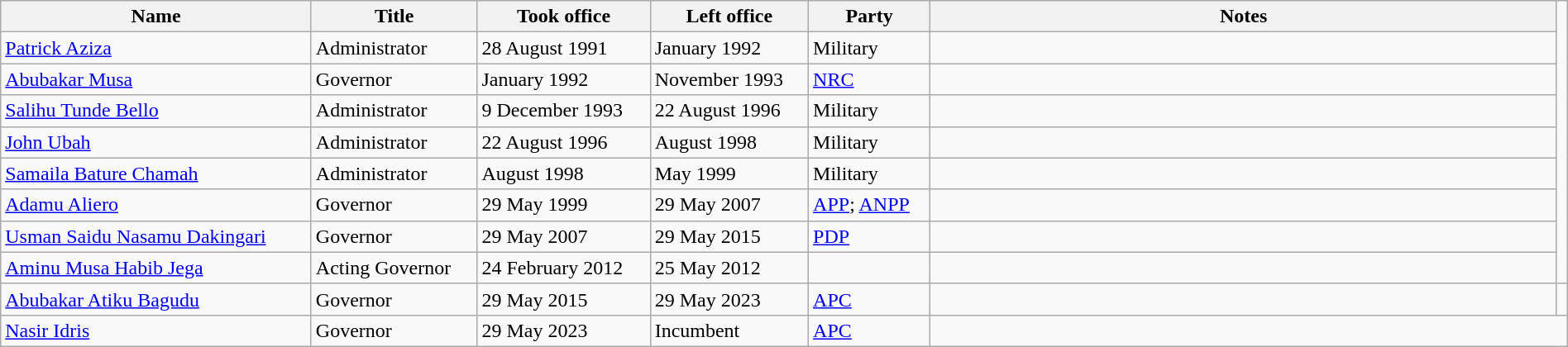<table class="wikitable" border="1" style="width:100%; margin:auto; text-align:left">
<tr>
<th>Name</th>
<th>Title</th>
<th>Took office</th>
<th>Left office</th>
<th>Party</th>
<th width="40%">Notes</th>
</tr>
<tr -valign="top">
<td><a href='#'>Patrick Aziza</a></td>
<td>Administrator</td>
<td>28 August 1991</td>
<td>January 1992</td>
<td>Military</td>
<td></td>
</tr>
<tr -valign="top">
<td><a href='#'>Abubakar Musa</a></td>
<td>Governor</td>
<td>January 1992</td>
<td>November 1993</td>
<td><a href='#'>NRC</a></td>
<td></td>
</tr>
<tr -valign="top">
<td><a href='#'>Salihu Tunde Bello</a></td>
<td>Administrator</td>
<td>9 December 1993</td>
<td>22 August 1996</td>
<td>Military</td>
<td></td>
</tr>
<tr -valign="top">
<td><a href='#'>John Ubah</a></td>
<td>Administrator</td>
<td>22 August 1996</td>
<td>August 1998</td>
<td>Military</td>
<td></td>
</tr>
<tr -valign="top">
<td><a href='#'>Samaila Bature Chamah</a></td>
<td>Administrator</td>
<td>August 1998</td>
<td>May 1999</td>
<td>Military</td>
<td></td>
</tr>
<tr -valign="top">
<td><a href='#'>Adamu Aliero</a></td>
<td>Governor</td>
<td>29 May 1999</td>
<td>29 May 2007</td>
<td><a href='#'>APP</a>; <a href='#'>ANPP</a></td>
<td></td>
</tr>
<tr -valign="top">
<td><a href='#'>Usman Saidu Nasamu Dakingari</a></td>
<td>Governor</td>
<td>29 May 2007</td>
<td>29 May 2015</td>
<td><a href='#'>PDP</a></td>
<td></td>
</tr>
<tr -valign="top">
<td><a href='#'>Aminu Musa Habib Jega</a></td>
<td>Acting Governor</td>
<td>24 February 2012</td>
<td>25 May 2012</td>
<td></td>
<td></td>
</tr>
<tr -valign="top">
<td><a href='#'>Abubakar Atiku Bagudu</a></td>
<td>Governor</td>
<td>29 May 2015</td>
<td>29 May 2023</td>
<td><a href='#'>APC</a></td>
<td></td>
<td></td>
</tr>
<tr -valign="top">
<td><a href='#'>Nasir Idris</a></td>
<td>Governor</td>
<td>29 May 2023</td>
<td>Incumbent</td>
<td><a href='#'>APC</a></td>
</tr>
</table>
